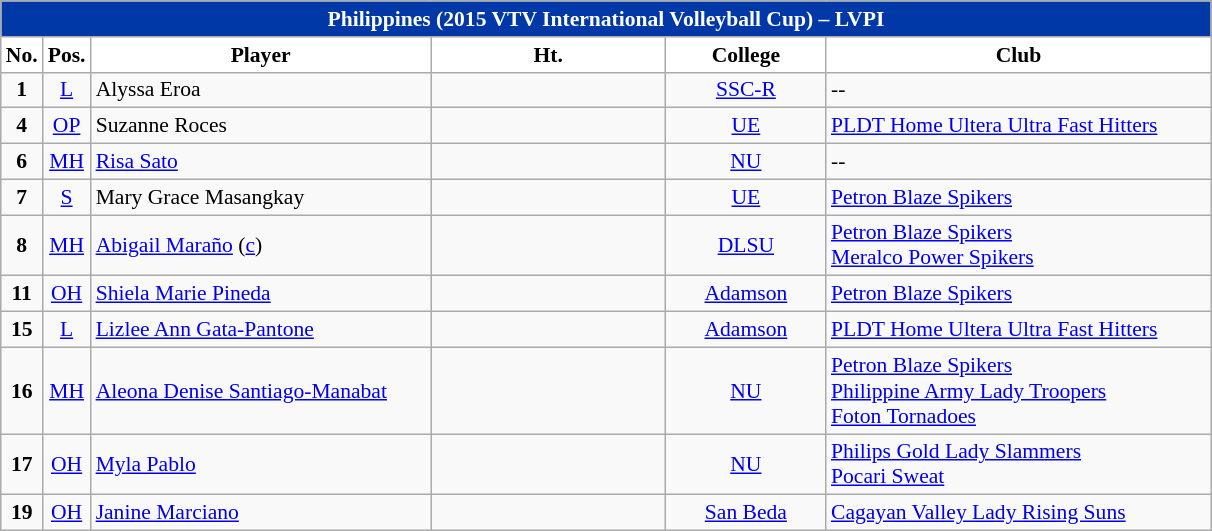<table class="wikitable"  style="font-size:90%; text-align:center;">
<tr>
<th colspan="6" style= "background: #0038A8; color: white; text-align: center">Philippines (2015 VTV International Volleyball Cup) – LVPI</th>
</tr>
<tr>
<th width=8px style="background: white; color: black; text-align: center">No.</th>
<th width=8px style="background: white; color: black; text-align: center">Pos.</th>
<th width=220px style="background: white; color: black">Player</th>
<th width=150px style="background: white; color: black">Ht.</th>
<th width=100px style="background: white; color: black">College</th>
<th width=250px style="background: white; color: black">Club</th>
</tr>
<tr>
<td><strong>1</strong></td>
<td><a href='#'>L</a></td>
<td style="text-align: left">Alyssa Eroa</td>
<td></td>
<td><a href='#'>SSC-R</a></td>
<td align=left>--</td>
</tr>
<tr>
<td><strong>4</strong></td>
<td><a href='#'>OP</a></td>
<td style="text-align: left">Suzanne Roces</td>
<td></td>
<td><a href='#'>UE</a></td>
<td align=left><a href='#'>PLDT Home Ultera Ultra Fast Hitters</a></td>
</tr>
<tr>
<td><strong>6</strong></td>
<td><a href='#'>MH</a></td>
<td style="text-align: left"><a href='#'>Risa Sato</a></td>
<td></td>
<td><a href='#'>NU</a></td>
<td align=left>--</td>
</tr>
<tr>
<td><strong>7</strong></td>
<td><a href='#'>S</a></td>
<td style="text-align: left">Mary Grace Masangkay</td>
<td></td>
<td><a href='#'>UE</a></td>
<td align=left><a href='#'>Petron Blaze Spikers</a></td>
</tr>
<tr>
<td><strong>8</strong></td>
<td><a href='#'>MH</a></td>
<td style="text-align: left"><a href='#'>Abigail Maraño</a> (<a href='#'>c</a>)</td>
<td></td>
<td><a href='#'>DLSU</a></td>
<td align=left><a href='#'>Petron Blaze Spikers</a><br><a href='#'>Meralco Power Spikers</a></td>
</tr>
<tr>
<td><strong>11</strong></td>
<td><a href='#'>OH</a></td>
<td style="text-align: left"><a href='#'>Shiela Marie Pineda</a></td>
<td></td>
<td><a href='#'>Adamson</a></td>
<td align=left><a href='#'>Petron Blaze Spikers</a></td>
</tr>
<tr>
<td><strong>15</strong></td>
<td><a href='#'>L</a></td>
<td style="text-align: left"><a href='#'>Lizlee Ann Gata-Pantone</a></td>
<td></td>
<td><a href='#'>Adamson</a></td>
<td align=left><a href='#'>PLDT Home Ultera Ultra Fast Hitters</a></td>
</tr>
<tr>
<td><strong>16</strong></td>
<td><a href='#'>MH</a></td>
<td style="text-align: left"><a href='#'>Aleona Denise Santiago-Manabat</a></td>
<td></td>
<td><a href='#'>NU</a></td>
<td align=left><a href='#'>Petron Blaze Spikers</a><br><a href='#'>Philippine Army Lady Troopers</a><br><a href='#'>Foton Tornadoes</a></td>
</tr>
<tr>
<td><strong>17</strong></td>
<td><a href='#'>OH</a></td>
<td style="text-align: left"><a href='#'>Myla Pablo</a></td>
<td></td>
<td><a href='#'>NU</a></td>
<td align=left><a href='#'>Philips Gold Lady Slammers</a><br><a href='#'>Pocari Sweat</a></td>
</tr>
<tr>
<td><strong>19</strong></td>
<td><a href='#'>OH</a></td>
<td style="text-align: left"><a href='#'>Janine Marciano</a></td>
<td></td>
<td><a href='#'>San Beda</a></td>
<td align=left><a href='#'>Cagayan Valley Lady Rising Suns</a></td>
</tr>
</table>
